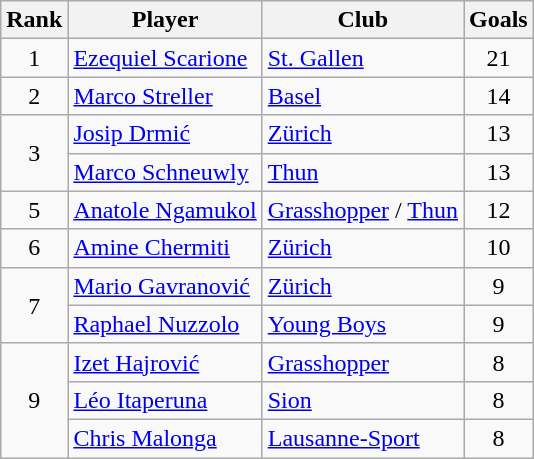<table class="wikitable" style="text-align:center">
<tr>
<th>Rank</th>
<th>Player</th>
<th>Club</th>
<th>Goals</th>
</tr>
<tr>
<td>1</td>
<td align="left"> <a href='#'>Ezequiel Scarione</a></td>
<td align="left"><a href='#'>St. Gallen</a></td>
<td>21</td>
</tr>
<tr>
<td>2</td>
<td align="left"> <a href='#'>Marco Streller</a></td>
<td align="left"><a href='#'>Basel</a></td>
<td>14</td>
</tr>
<tr>
<td rowspan="2">3</td>
<td align="left"> <a href='#'>Josip Drmić</a></td>
<td align="left"><a href='#'>Zürich</a></td>
<td>13</td>
</tr>
<tr>
<td align="left"> <a href='#'>Marco Schneuwly</a></td>
<td align="left"><a href='#'>Thun</a></td>
<td>13</td>
</tr>
<tr>
<td>5</td>
<td align="left"> <a href='#'>Anatole Ngamukol</a></td>
<td align="left"><a href='#'>Grasshopper</a> / <a href='#'>Thun</a></td>
<td>12</td>
</tr>
<tr>
<td>6</td>
<td align="left"> <a href='#'>Amine Chermiti</a></td>
<td align="left"><a href='#'>Zürich</a></td>
<td>10</td>
</tr>
<tr>
<td rowspan="2">7</td>
<td align="left"> <a href='#'>Mario Gavranović</a></td>
<td align="left"><a href='#'>Zürich</a></td>
<td>9</td>
</tr>
<tr>
<td align="left"> <a href='#'>Raphael Nuzzolo</a></td>
<td align="left"><a href='#'>Young Boys</a></td>
<td>9</td>
</tr>
<tr>
<td rowspan="3">9</td>
<td align="left"> <a href='#'>Izet Hajrović</a></td>
<td align="left"><a href='#'>Grasshopper</a></td>
<td>8</td>
</tr>
<tr>
<td align="left"> <a href='#'>Léo Itaperuna</a></td>
<td align="left"><a href='#'>Sion</a></td>
<td>8</td>
</tr>
<tr>
<td align="left"> <a href='#'>Chris Malonga</a></td>
<td align="left"><a href='#'>Lausanne-Sport</a></td>
<td>8</td>
</tr>
</table>
